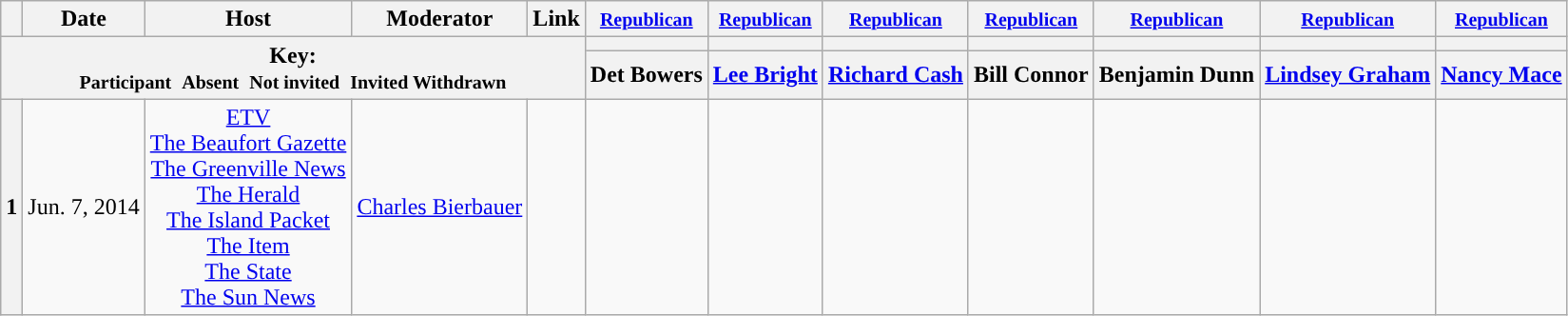<table class="wikitable" style="text-align:center;">
<tr>
<th scope="col"></th>
<th scope="col">Date</th>
<th scope="col">Host</th>
<th scope="col">Moderator</th>
<th scope="col">Link</th>
<th scope="col"><small><a href='#'>Republican</a></small></th>
<th scope="col"><small><a href='#'>Republican</a></small></th>
<th scope="col"><small><a href='#'>Republican</a></small></th>
<th scope="col"><small><a href='#'>Republican</a></small></th>
<th scope="col"><small><a href='#'>Republican</a></small></th>
<th scope="col"><small><a href='#'>Republican</a></small></th>
<th scope="col"><small><a href='#'>Republican</a></small></th>
</tr>
<tr>
<th colspan="5" rowspan="2">Key:<br> <small>Participant </small>  <small>Absent </small>  <small>Not invited </small>  <small>Invited  Withdrawn</small></th>
<th scope="col" style="background:"></th>
<th scope="col" style="background:"></th>
<th scope="col" style="background:"></th>
<th scope="col" style="background:"></th>
<th scope="col" style="background:"></th>
<th scope="col" style="background:"></th>
<th scope="col" style="background:"></th>
</tr>
<tr>
<th scope="col">Det Bowers</th>
<th scope="col"><a href='#'>Lee Bright</a></th>
<th scope="col"><a href='#'>Richard Cash</a></th>
<th scope="col">Bill Connor</th>
<th scope="col">Benjamin Dunn</th>
<th scope="col"><a href='#'>Lindsey Graham</a></th>
<th scope="col"><a href='#'>Nancy Mace</a></th>
</tr>
<tr>
<th>1</th>
<td style="white-space:nowrap;">Jun. 7, 2014</td>
<td style="white-space:nowrap;"><a href='#'>ETV</a><br><a href='#'>The Beaufort Gazette</a><br><a href='#'>The Greenville News</a><br><a href='#'>The Herald</a><br><a href='#'>The Island Packet</a><br><a href='#'>The Item</a><br><a href='#'>The State</a><br><a href='#'>The Sun News</a></td>
<td style="white-space:nowrap;"><a href='#'>Charles Bierbauer</a></td>
<td style="white-space:nowrap;"></td>
<td></td>
<td></td>
<td></td>
<td></td>
<td></td>
<td></td>
<td></td>
</tr>
</table>
